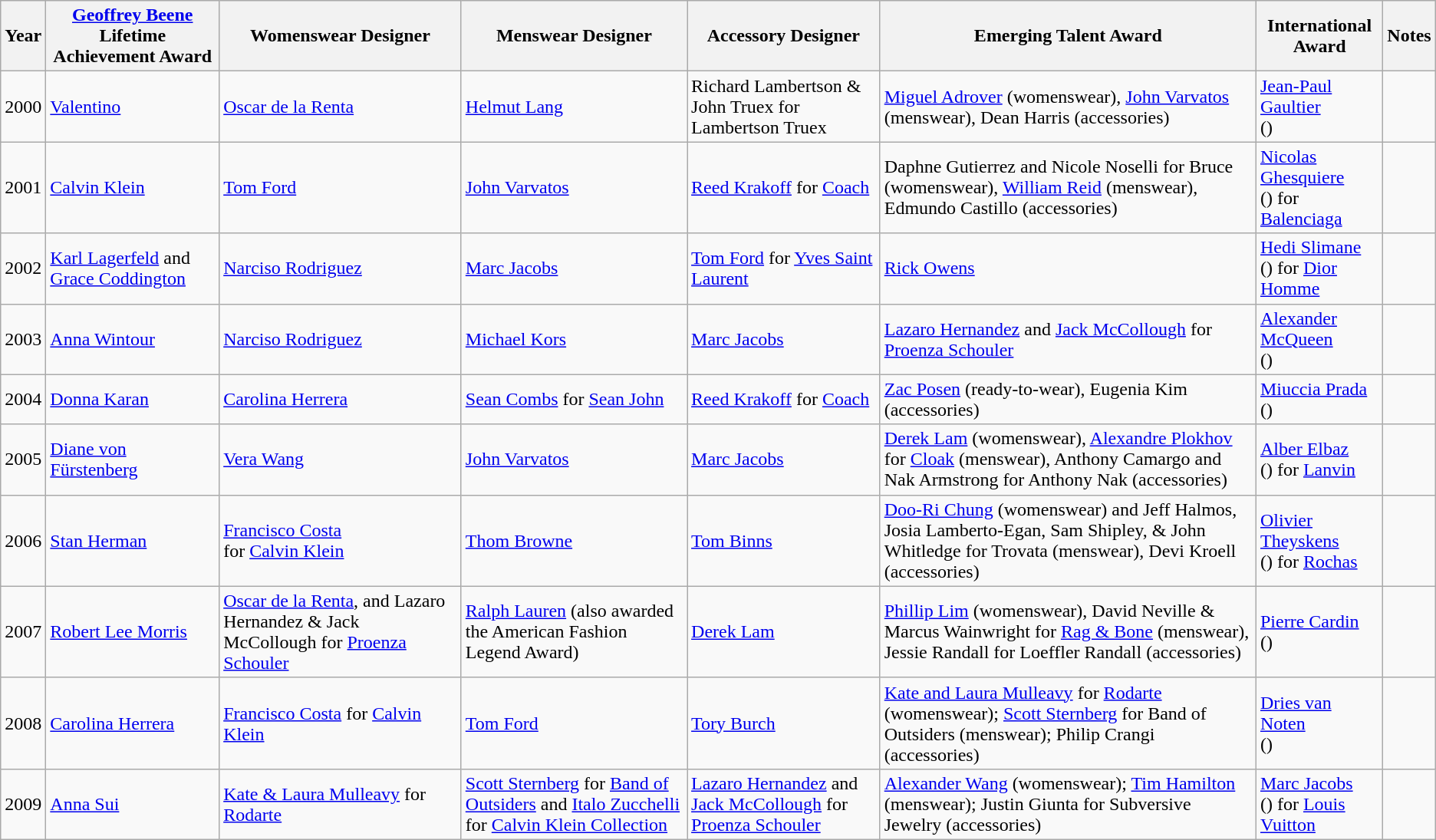<table class="wikitable sortable">
<tr>
<th>Year</th>
<th><a href='#'>Geoffrey Beene</a> Lifetime Achievement Award</th>
<th>Womenswear Designer</th>
<th>Menswear Designer</th>
<th>Accessory Designer</th>
<th>Emerging Talent Award</th>
<th>International Award</th>
<th>Notes</th>
</tr>
<tr>
<td>2000</td>
<td><a href='#'>Valentino</a></td>
<td><a href='#'>Oscar de la Renta</a></td>
<td><a href='#'>Helmut Lang</a></td>
<td>Richard Lambertson & John Truex for Lambertson Truex</td>
<td><a href='#'>Miguel Adrover</a> (womenswear), <a href='#'>John Varvatos</a> (menswear), Dean Harris (accessories)</td>
<td><a href='#'>Jean-Paul Gaultier</a><br>()</td>
<td></td>
</tr>
<tr>
<td>2001</td>
<td><a href='#'>Calvin Klein</a></td>
<td><a href='#'>Tom Ford</a></td>
<td><a href='#'>John Varvatos</a></td>
<td><a href='#'>Reed Krakoff</a> for <a href='#'>Coach</a></td>
<td>Daphne Gutierrez and Nicole Noselli for Bruce (womenswear), <a href='#'>William Reid</a> (menswear), Edmundo Castillo (accessories)</td>
<td><a href='#'>Nicolas Ghesquiere</a><br>() for <a href='#'>Balenciaga</a></td>
<td></td>
</tr>
<tr>
<td>2002</td>
<td><a href='#'>Karl Lagerfeld</a> and <a href='#'>Grace Coddington</a></td>
<td><a href='#'>Narciso Rodriguez</a></td>
<td><a href='#'>Marc Jacobs</a></td>
<td><a href='#'>Tom Ford</a> for <a href='#'>Yves Saint Laurent</a></td>
<td><a href='#'>Rick Owens</a></td>
<td><a href='#'>Hedi Slimane</a><br>() for <a href='#'>Dior Homme</a></td>
<td></td>
</tr>
<tr>
<td>2003</td>
<td><a href='#'>Anna Wintour</a></td>
<td><a href='#'>Narciso Rodriguez</a></td>
<td><a href='#'>Michael Kors</a></td>
<td><a href='#'>Marc Jacobs</a></td>
<td><a href='#'>Lazaro Hernandez</a> and <a href='#'>Jack McCollough</a> for <a href='#'>Proenza Schouler</a></td>
<td><a href='#'>Alexander McQueen</a><br>()</td>
<td></td>
</tr>
<tr>
<td>2004</td>
<td><a href='#'>Donna Karan</a></td>
<td><a href='#'>Carolina Herrera</a></td>
<td><a href='#'>Sean Combs</a> for <a href='#'>Sean John</a></td>
<td><a href='#'>Reed Krakoff</a> for <a href='#'>Coach</a></td>
<td><a href='#'>Zac Posen</a> (ready-to-wear), Eugenia Kim (accessories)</td>
<td><a href='#'>Miuccia Prada</a><br>()</td>
<td></td>
</tr>
<tr>
<td>2005</td>
<td><a href='#'>Diane von Fürstenberg</a></td>
<td><a href='#'>Vera Wang</a></td>
<td><a href='#'>John Varvatos</a></td>
<td><a href='#'>Marc Jacobs</a></td>
<td><a href='#'>Derek Lam</a> (womenswear), <a href='#'>Alexandre Plokhov</a> for <a href='#'>Cloak</a> (menswear), Anthony Camargo and Nak Armstrong for Anthony Nak (accessories)</td>
<td><a href='#'>Alber Elbaz</a><br>() for <a href='#'>Lanvin</a></td>
<td></td>
</tr>
<tr>
<td>2006</td>
<td><a href='#'>Stan Herman</a></td>
<td><a href='#'>Francisco Costa</a><br>for <a href='#'>Calvin Klein</a></td>
<td><a href='#'>Thom Browne</a></td>
<td><a href='#'>Tom Binns</a></td>
<td><a href='#'>Doo-Ri Chung</a> (womenswear) and Jeff Halmos, Josia Lamberto-Egan, Sam Shipley, & John Whitledge for Trovata (menswear), Devi Kroell (accessories)</td>
<td><a href='#'>Olivier Theyskens</a><br>() for <a href='#'>Rochas</a></td>
<td></td>
</tr>
<tr>
<td>2007</td>
<td><a href='#'>Robert Lee Morris</a></td>
<td><a href='#'>Oscar de la Renta</a>, and Lazaro Hernandez & Jack McCollough for <a href='#'>Proenza Schouler</a></td>
<td><a href='#'>Ralph Lauren</a> (also awarded the American Fashion Legend Award)</td>
<td><a href='#'>Derek Lam</a></td>
<td><a href='#'>Phillip Lim</a> (womenswear), David Neville & Marcus Wainwright for <a href='#'>Rag & Bone</a> (menswear), Jessie Randall for Loeffler Randall (accessories)</td>
<td><a href='#'>Pierre Cardin</a><br>()</td>
<td></td>
</tr>
<tr>
<td>2008</td>
<td><a href='#'>Carolina Herrera</a></td>
<td><a href='#'>Francisco Costa</a> for <a href='#'>Calvin Klein</a></td>
<td><a href='#'>Tom Ford</a></td>
<td><a href='#'>Tory Burch</a></td>
<td><a href='#'>Kate and Laura Mulleavy</a> for <a href='#'>Rodarte</a> (womenswear); <a href='#'>Scott Sternberg</a> for Band of Outsiders (menswear); Philip Crangi (accessories)</td>
<td><a href='#'>Dries van Noten</a><br>()</td>
<td></td>
</tr>
<tr>
<td>2009</td>
<td><a href='#'>Anna Sui</a></td>
<td><a href='#'>Kate & Laura Mulleavy</a> for <a href='#'>Rodarte</a></td>
<td><a href='#'>Scott Sternberg</a> for <a href='#'>Band of Outsiders</a> and <a href='#'>Italo Zucchelli</a> for <a href='#'>Calvin Klein Collection</a></td>
<td><a href='#'>Lazaro Hernandez</a> and <a href='#'>Jack McCollough</a> for <a href='#'>Proenza Schouler</a></td>
<td><a href='#'>Alexander Wang</a> (womenswear); <a href='#'>Tim Hamilton</a> (menswear); Justin Giunta for Subversive Jewelry (accessories)</td>
<td><a href='#'>Marc Jacobs</a><br>() for <a href='#'>Louis Vuitton</a></td>
<td></td>
</tr>
</table>
